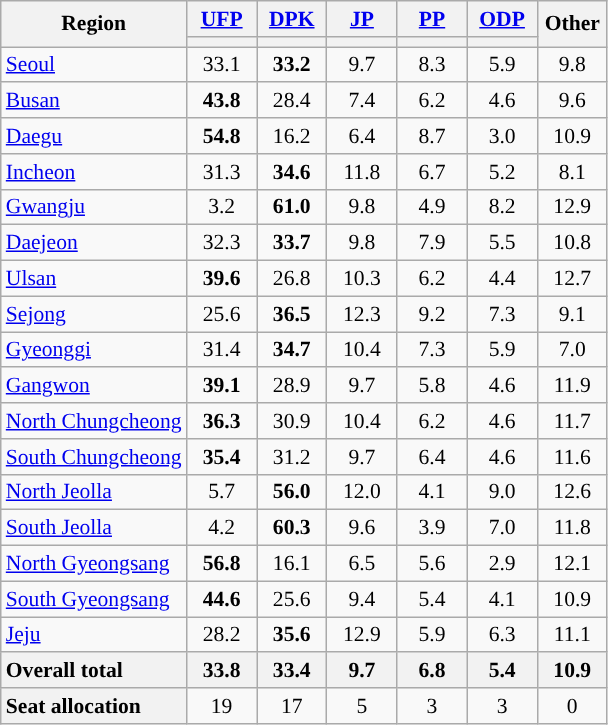<table class="wikitable nowrap sortable" style="text-align:center; font-size:90%">
<tr>
<th rowspan="2">Region</th>
<th style="width:40px" class="unsortable"><a href='#'>UFP</a></th>
<th style="width:40px" class="unsortable"><a href='#'>DPK</a></th>
<th style="width:40px" class="unsortable"><a href='#'>JP</a></th>
<th style="width:40px" class="unsortable"><a href='#'>PP</a></th>
<th style="width:40px" class="unsortable"><a href='#'>ODP</a></th>
<th rowspan="2" style="width:40px" class="unsortable">Other</th>
</tr>
<tr>
<th style="background:"></th>
<th style="background:"></th>
<th style="background:"></th>
<th style="background:"></th>
<th style="background:"></th>
</tr>
<tr>
<td style="text-align:left"><a href='#'>Seoul</a></td>
<td>33.1</td>
<td><strong>33.2</strong></td>
<td>9.7</td>
<td>8.3</td>
<td>5.9</td>
<td>9.8</td>
</tr>
<tr>
<td style="text-align:left"><a href='#'>Busan</a></td>
<td><strong>43.8</strong></td>
<td>28.4</td>
<td>7.4</td>
<td>6.2</td>
<td>4.6</td>
<td>9.6</td>
</tr>
<tr>
<td style="text-align:left"><a href='#'>Daegu</a></td>
<td><strong>54.8</strong></td>
<td>16.2</td>
<td>6.4</td>
<td>8.7</td>
<td>3.0</td>
<td>10.9</td>
</tr>
<tr>
<td style="text-align:left"><a href='#'>Incheon</a></td>
<td>31.3</td>
<td><strong>34.6</strong></td>
<td>11.8</td>
<td>6.7</td>
<td>5.2</td>
<td>8.1</td>
</tr>
<tr>
<td style="text-align:left"><a href='#'>Gwangju</a></td>
<td>3.2</td>
<td><strong>61.0</strong></td>
<td>9.8</td>
<td>4.9</td>
<td>8.2</td>
<td>12.9</td>
</tr>
<tr>
<td style="text-align:left"><a href='#'>Daejeon</a></td>
<td>32.3</td>
<td><strong>33.7</strong></td>
<td>9.8</td>
<td>7.9</td>
<td>5.5</td>
<td>10.8</td>
</tr>
<tr>
<td style="text-align:left"><a href='#'>Ulsan</a></td>
<td><strong>39.6</strong></td>
<td>26.8</td>
<td>10.3</td>
<td>6.2</td>
<td>4.4</td>
<td>12.7</td>
</tr>
<tr>
<td style="text-align:left"><a href='#'>Sejong</a></td>
<td>25.6</td>
<td><strong>36.5</strong></td>
<td>12.3</td>
<td>9.2</td>
<td>7.3</td>
<td>9.1</td>
</tr>
<tr>
<td style="text-align:left"><a href='#'>Gyeonggi</a></td>
<td>31.4</td>
<td><strong>34.7</strong></td>
<td>10.4</td>
<td>7.3</td>
<td>5.9</td>
<td>7.0</td>
</tr>
<tr>
<td style="text-align:left"><a href='#'>Gangwon</a></td>
<td><strong>39.1</strong></td>
<td>28.9</td>
<td>9.7</td>
<td>5.8</td>
<td>4.6</td>
<td>11.9</td>
</tr>
<tr>
<td style="text-align:left" data-sort-value="Chungcheong N"><a href='#'>North Chungcheong</a></td>
<td><strong>36.3</strong></td>
<td>30.9</td>
<td>10.4</td>
<td>6.2</td>
<td>4.6</td>
<td>11.7</td>
</tr>
<tr>
<td style="text-align:left" data-sort-value="Chungcheong S"><a href='#'>South Chungcheong</a></td>
<td><strong>35.4</strong></td>
<td>31.2</td>
<td>9.7</td>
<td>6.4</td>
<td>4.6</td>
<td>11.6</td>
</tr>
<tr>
<td style="text-align:left" data-sort-value="Jeolla N"><a href='#'>North Jeolla</a></td>
<td>5.7</td>
<td><strong>56.0</strong></td>
<td>12.0</td>
<td>4.1</td>
<td>9.0</td>
<td>12.6</td>
</tr>
<tr>
<td style="text-align:left" data-sort-value="Jeolla S"><a href='#'>South Jeolla</a></td>
<td>4.2</td>
<td><strong>60.3</strong></td>
<td>9.6</td>
<td>3.9</td>
<td>7.0</td>
<td>11.8</td>
</tr>
<tr>
<td style="text-align:left" data-sort-value="Gyeongsang N"><a href='#'>North Gyeongsang</a></td>
<td><strong>56.8</strong></td>
<td>16.1</td>
<td>6.5</td>
<td>5.6</td>
<td>2.9</td>
<td>12.1</td>
</tr>
<tr>
<td style="text-align:left" data-sort-value="Gyeongsang S"><a href='#'>South Gyeongsang</a></td>
<td><strong>44.6</strong></td>
<td>25.6</td>
<td>9.4</td>
<td>5.4</td>
<td>4.1</td>
<td>10.9</td>
</tr>
<tr>
<td style="text-align:left"><a href='#'>Jeju</a></td>
<td>28.2</td>
<td><strong>35.6</strong></td>
<td>12.9</td>
<td>5.9</td>
<td>6.3</td>
<td>11.1</td>
</tr>
<tr class="sortbottom">
<th style="text-align:left">Overall total</th>
<th>33.8</th>
<th>33.4</th>
<th>9.7</th>
<th>6.8</th>
<th>5.4</th>
<th>10.9</th>
</tr>
<tr class="sortbottom">
<th style="text-align:left">Seat allocation</th>
<td>19</td>
<td>17</td>
<td>5</td>
<td>3</td>
<td>3</td>
<td>0</td>
</tr>
</table>
